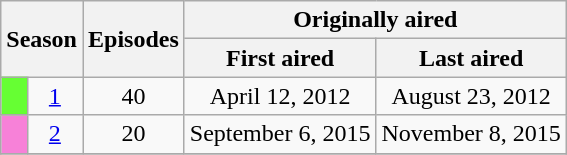<table class="wikitable plainrowheaders" style="text-align:center;">
<tr>
<th colspan="2" rowspan="2">Season</th>
<th rowspan="2">Episodes</th>
<th colspan="2">Originally aired</th>
</tr>
<tr>
<th>First aired</th>
<th>Last aired</th>
</tr>
<tr>
<td style="background-color: #66FF33"></td>
<td><a href='#'>1</a></td>
<td>40</td>
<td>April 12, 2012</td>
<td>August 23, 2012</td>
</tr>
<tr>
<td style="background-color: #F781D8"></td>
<td><a href='#'>2</a></td>
<td>20</td>
<td>September 6, 2015</td>
<td>November 8, 2015</td>
</tr>
<tr>
</tr>
</table>
